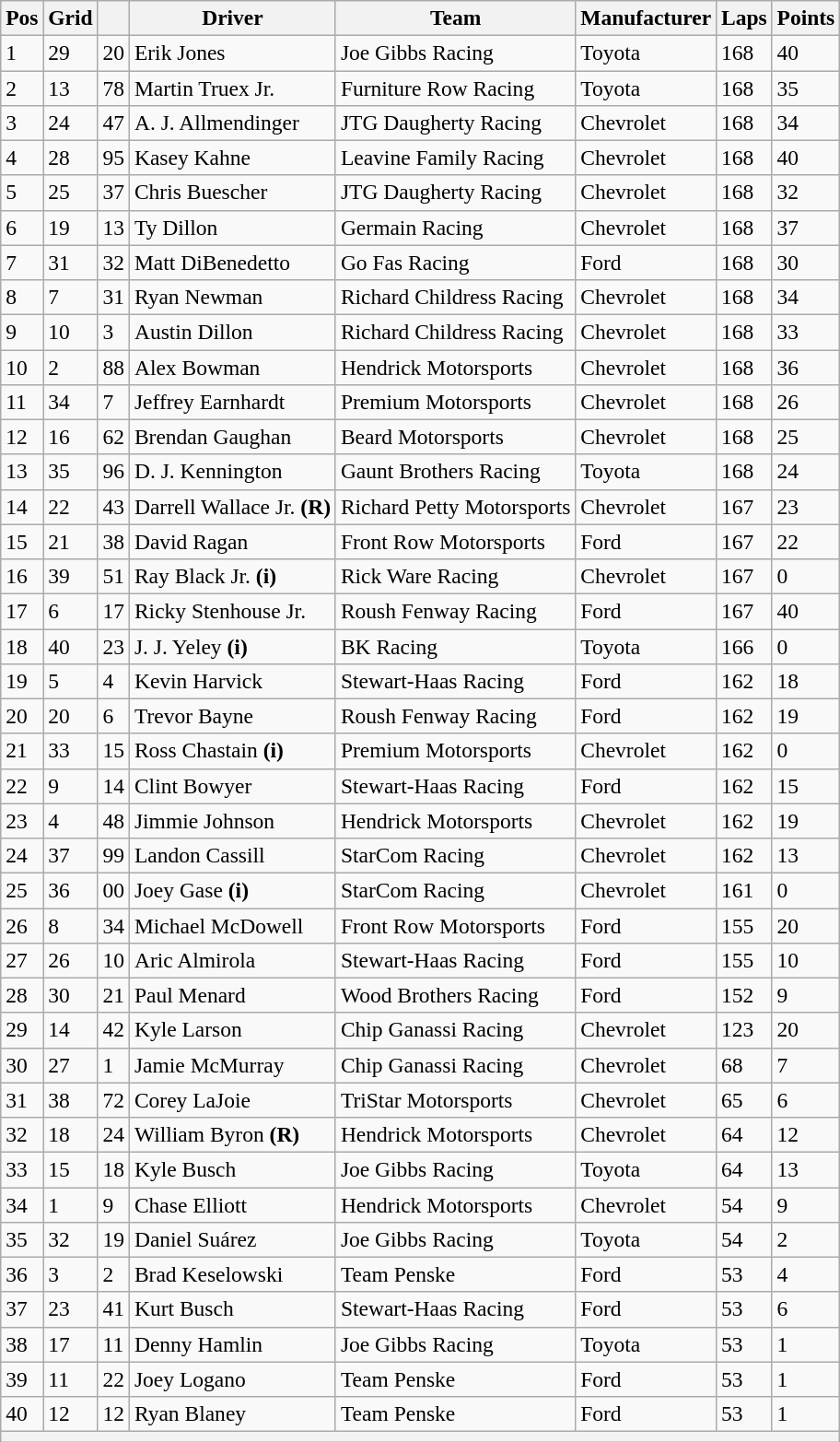<table class="wikitable" style="font-size:98%">
<tr>
<th>Pos</th>
<th>Grid</th>
<th></th>
<th>Driver</th>
<th>Team</th>
<th>Manufacturer</th>
<th>Laps</th>
<th>Points</th>
</tr>
<tr>
<td>1</td>
<td>29</td>
<td>20</td>
<td>Erik Jones</td>
<td>Joe Gibbs Racing</td>
<td>Toyota</td>
<td>168</td>
<td>40</td>
</tr>
<tr>
<td>2</td>
<td>13</td>
<td>78</td>
<td>Martin Truex Jr.</td>
<td>Furniture Row Racing</td>
<td>Toyota</td>
<td>168</td>
<td>35</td>
</tr>
<tr>
<td>3</td>
<td>24</td>
<td>47</td>
<td>A. J. Allmendinger</td>
<td>JTG Daugherty Racing</td>
<td>Chevrolet</td>
<td>168</td>
<td>34</td>
</tr>
<tr>
<td>4</td>
<td>28</td>
<td>95</td>
<td>Kasey Kahne</td>
<td>Leavine Family Racing</td>
<td>Chevrolet</td>
<td>168</td>
<td>40</td>
</tr>
<tr>
<td>5</td>
<td>25</td>
<td>37</td>
<td>Chris Buescher</td>
<td>JTG Daugherty Racing</td>
<td>Chevrolet</td>
<td>168</td>
<td>32</td>
</tr>
<tr>
<td>6</td>
<td>19</td>
<td>13</td>
<td>Ty Dillon</td>
<td>Germain Racing</td>
<td>Chevrolet</td>
<td>168</td>
<td>37</td>
</tr>
<tr>
<td>7</td>
<td>31</td>
<td>32</td>
<td>Matt DiBenedetto</td>
<td>Go Fas Racing</td>
<td>Ford</td>
<td>168</td>
<td>30</td>
</tr>
<tr>
<td>8</td>
<td>7</td>
<td>31</td>
<td>Ryan Newman</td>
<td>Richard Childress Racing</td>
<td>Chevrolet</td>
<td>168</td>
<td>34</td>
</tr>
<tr>
<td>9</td>
<td>10</td>
<td>3</td>
<td>Austin Dillon</td>
<td>Richard Childress Racing</td>
<td>Chevrolet</td>
<td>168</td>
<td>33</td>
</tr>
<tr>
<td>10</td>
<td>2</td>
<td>88</td>
<td>Alex Bowman</td>
<td>Hendrick Motorsports</td>
<td>Chevrolet</td>
<td>168</td>
<td>36</td>
</tr>
<tr>
<td>11</td>
<td>34</td>
<td>7</td>
<td>Jeffrey Earnhardt</td>
<td>Premium Motorsports</td>
<td>Chevrolet</td>
<td>168</td>
<td>26</td>
</tr>
<tr>
<td>12</td>
<td>16</td>
<td>62</td>
<td>Brendan Gaughan</td>
<td>Beard Motorsports</td>
<td>Chevrolet</td>
<td>168</td>
<td>25</td>
</tr>
<tr>
<td>13</td>
<td>35</td>
<td>96</td>
<td>D. J. Kennington</td>
<td>Gaunt Brothers Racing</td>
<td>Toyota</td>
<td>168</td>
<td>24</td>
</tr>
<tr>
<td>14</td>
<td>22</td>
<td>43</td>
<td>Darrell Wallace Jr. <strong>(R)</strong></td>
<td>Richard Petty Motorsports</td>
<td>Chevrolet</td>
<td>167</td>
<td>23</td>
</tr>
<tr>
<td>15</td>
<td>21</td>
<td>38</td>
<td>David Ragan</td>
<td>Front Row Motorsports</td>
<td>Ford</td>
<td>167</td>
<td>22</td>
</tr>
<tr>
<td>16</td>
<td>39</td>
<td>51</td>
<td>Ray Black Jr. <strong>(i)</strong></td>
<td>Rick Ware Racing</td>
<td>Chevrolet</td>
<td>167</td>
<td>0</td>
</tr>
<tr>
<td>17</td>
<td>6</td>
<td>17</td>
<td>Ricky Stenhouse Jr.</td>
<td>Roush Fenway Racing</td>
<td>Ford</td>
<td>167</td>
<td>40</td>
</tr>
<tr>
<td>18</td>
<td>40</td>
<td>23</td>
<td>J. J. Yeley <strong>(i)</strong></td>
<td>BK Racing</td>
<td>Toyota</td>
<td>166</td>
<td>0</td>
</tr>
<tr>
<td>19</td>
<td>5</td>
<td>4</td>
<td>Kevin Harvick</td>
<td>Stewart-Haas Racing</td>
<td>Ford</td>
<td>162</td>
<td>18</td>
</tr>
<tr>
<td>20</td>
<td>20</td>
<td>6</td>
<td>Trevor Bayne</td>
<td>Roush Fenway Racing</td>
<td>Ford</td>
<td>162</td>
<td>19</td>
</tr>
<tr>
<td>21</td>
<td>33</td>
<td>15</td>
<td>Ross Chastain <strong>(i)</strong></td>
<td>Premium Motorsports</td>
<td>Chevrolet</td>
<td>162</td>
<td>0</td>
</tr>
<tr>
<td>22</td>
<td>9</td>
<td>14</td>
<td>Clint Bowyer</td>
<td>Stewart-Haas Racing</td>
<td>Ford</td>
<td>162</td>
<td>15</td>
</tr>
<tr>
<td>23</td>
<td>4</td>
<td>48</td>
<td>Jimmie Johnson</td>
<td>Hendrick Motorsports</td>
<td>Chevrolet</td>
<td>162</td>
<td>19</td>
</tr>
<tr>
<td>24</td>
<td>37</td>
<td>99</td>
<td>Landon Cassill</td>
<td>StarCom Racing</td>
<td>Chevrolet</td>
<td>162</td>
<td>13</td>
</tr>
<tr>
<td>25</td>
<td>36</td>
<td>00</td>
<td>Joey Gase <strong>(i)</strong></td>
<td>StarCom Racing</td>
<td>Chevrolet</td>
<td>161</td>
<td>0</td>
</tr>
<tr>
<td>26</td>
<td>8</td>
<td>34</td>
<td>Michael McDowell</td>
<td>Front Row Motorsports</td>
<td>Ford</td>
<td>155</td>
<td>20</td>
</tr>
<tr>
<td>27</td>
<td>26</td>
<td>10</td>
<td>Aric Almirola</td>
<td>Stewart-Haas Racing</td>
<td>Ford</td>
<td>155</td>
<td>10</td>
</tr>
<tr>
<td>28</td>
<td>30</td>
<td>21</td>
<td>Paul Menard</td>
<td>Wood Brothers Racing</td>
<td>Ford</td>
<td>152</td>
<td>9</td>
</tr>
<tr>
<td>29</td>
<td>14</td>
<td>42</td>
<td>Kyle Larson</td>
<td>Chip Ganassi Racing</td>
<td>Chevrolet</td>
<td>123</td>
<td>20</td>
</tr>
<tr>
<td>30</td>
<td>27</td>
<td>1</td>
<td>Jamie McMurray</td>
<td>Chip Ganassi Racing</td>
<td>Chevrolet</td>
<td>68</td>
<td>7</td>
</tr>
<tr>
<td>31</td>
<td>38</td>
<td>72</td>
<td>Corey LaJoie</td>
<td>TriStar Motorsports</td>
<td>Chevrolet</td>
<td>65</td>
<td>6</td>
</tr>
<tr>
<td>32</td>
<td>18</td>
<td>24</td>
<td>William Byron <strong>(R)</strong></td>
<td>Hendrick Motorsports</td>
<td>Chevrolet</td>
<td>64</td>
<td>12</td>
</tr>
<tr>
<td>33</td>
<td>15</td>
<td>18</td>
<td>Kyle Busch</td>
<td>Joe Gibbs Racing</td>
<td>Toyota</td>
<td>64</td>
<td>13</td>
</tr>
<tr>
<td>34</td>
<td>1</td>
<td>9</td>
<td>Chase Elliott</td>
<td>Hendrick Motorsports</td>
<td>Chevrolet</td>
<td>54</td>
<td>9</td>
</tr>
<tr>
<td>35</td>
<td>32</td>
<td>19</td>
<td>Daniel Suárez</td>
<td>Joe Gibbs Racing</td>
<td>Toyota</td>
<td>54</td>
<td>2</td>
</tr>
<tr>
<td>36</td>
<td>3</td>
<td>2</td>
<td>Brad Keselowski</td>
<td>Team Penske</td>
<td>Ford</td>
<td>53</td>
<td>4</td>
</tr>
<tr>
<td>37</td>
<td>23</td>
<td>41</td>
<td>Kurt Busch</td>
<td>Stewart-Haas Racing</td>
<td>Ford</td>
<td>53</td>
<td>6</td>
</tr>
<tr>
<td>38</td>
<td>17</td>
<td>11</td>
<td>Denny Hamlin</td>
<td>Joe Gibbs Racing</td>
<td>Toyota</td>
<td>53</td>
<td>1</td>
</tr>
<tr>
<td>39</td>
<td>11</td>
<td>22</td>
<td>Joey Logano</td>
<td>Team Penske</td>
<td>Ford</td>
<td>53</td>
<td>1</td>
</tr>
<tr>
<td>40</td>
<td>12</td>
<td>12</td>
<td>Ryan Blaney</td>
<td>Team Penske</td>
<td>Ford</td>
<td>53</td>
<td>1</td>
</tr>
<tr>
<th colspan="8"></th>
</tr>
</table>
